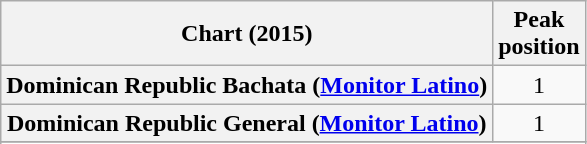<table class="wikitable sortable plainrowheaders" style="text-align:center;">
<tr>
<th scope="col">Chart (2015)</th>
<th scope="col">Peak<br>position</th>
</tr>
<tr>
<th scope="row">Dominican Republic Bachata (<a href='#'>Monitor Latino</a>)</th>
<td>1</td>
</tr>
<tr>
<th scope="row">Dominican Republic General (<a href='#'>Monitor Latino</a>)</th>
<td>1</td>
</tr>
<tr>
</tr>
<tr>
</tr>
<tr>
</tr>
</table>
